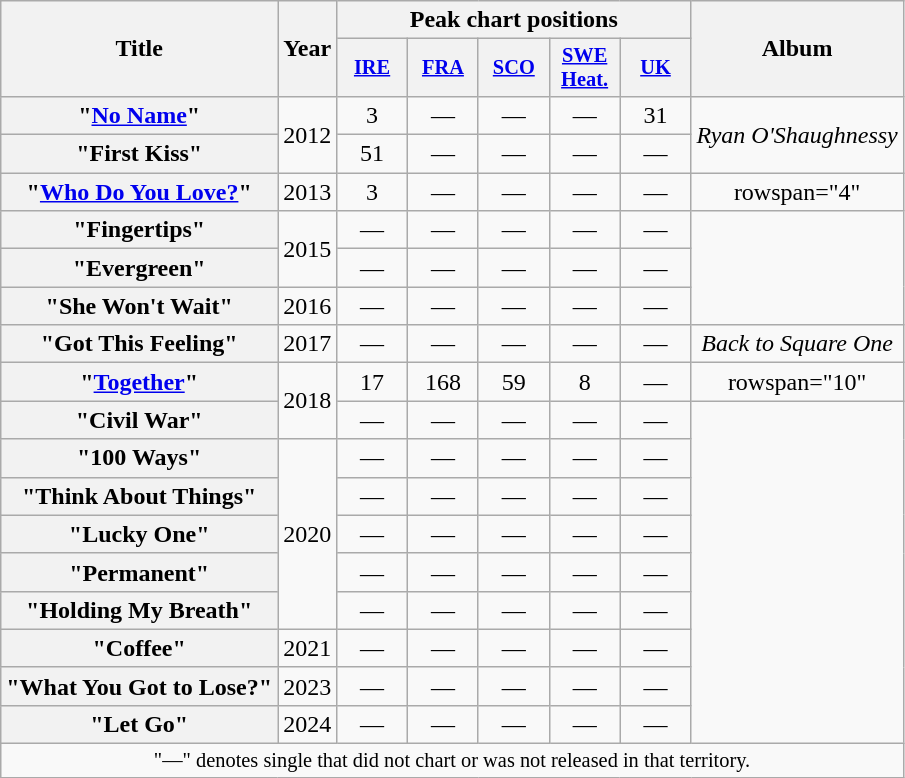<table class="wikitable plainrowheaders" style="text-align:center;">
<tr>
<th scope="col" rowspan="2">Title</th>
<th scope="col" rowspan="2">Year</th>
<th scope="col" colspan="5">Peak chart positions</th>
<th scope="col" rowspan="2">Album</th>
</tr>
<tr>
<th scope="col" style="width:3em;font-size:85%;"><a href='#'>IRE</a><br></th>
<th scope="col" style="width:3em;font-size:85%;"><a href='#'>FRA</a><br></th>
<th scope="col" style="width:3em;font-size:85%;"><a href='#'>SCO</a><br></th>
<th scope="col" style="width:3em;font-size:85%;"><a href='#'>SWE<br>Heat.</a><br></th>
<th scope="col" style="width:3em;font-size:85%;"><a href='#'>UK</a><br></th>
</tr>
<tr>
<th scope="row">"<a href='#'>No Name</a>"</th>
<td rowspan="2">2012</td>
<td>3</td>
<td>—</td>
<td>—</td>
<td>—</td>
<td>31</td>
<td rowspan="2"><em>Ryan O'Shaughnessy</em></td>
</tr>
<tr>
<th scope="row">"First Kiss"</th>
<td>51</td>
<td>—</td>
<td>—</td>
<td>—</td>
<td>—</td>
</tr>
<tr>
<th scope="row">"<a href='#'>Who Do You Love?</a>"</th>
<td>2013</td>
<td>3</td>
<td>—</td>
<td>—</td>
<td>—</td>
<td>—</td>
<td>rowspan="4" </td>
</tr>
<tr>
<th scope="row">"Fingertips"</th>
<td rowspan="2">2015</td>
<td>—</td>
<td>—</td>
<td>—</td>
<td>—</td>
<td>—</td>
</tr>
<tr>
<th scope="row">"Evergreen"</th>
<td>—</td>
<td>—</td>
<td>—</td>
<td>—</td>
<td>—</td>
</tr>
<tr>
<th scope="row">"She Won't Wait"</th>
<td>2016</td>
<td>—</td>
<td>—</td>
<td>—</td>
<td>—</td>
<td>—</td>
</tr>
<tr>
<th scope="row">"Got This Feeling"</th>
<td>2017</td>
<td>—</td>
<td>—</td>
<td>—</td>
<td>—</td>
<td>—</td>
<td><em>Back to Square One</em></td>
</tr>
<tr>
<th scope="row">"<a href='#'>Together</a>"</th>
<td rowspan="2">2018</td>
<td>17</td>
<td>168</td>
<td>59</td>
<td>8</td>
<td>—</td>
<td>rowspan="10" </td>
</tr>
<tr>
<th scope="row">"Civil War"</th>
<td>—</td>
<td>—</td>
<td>—</td>
<td>—</td>
<td>—</td>
</tr>
<tr>
<th scope="row">"100 Ways"</th>
<td rowspan="5">2020</td>
<td>—</td>
<td>—</td>
<td>—</td>
<td>—</td>
<td>—</td>
</tr>
<tr>
<th scope="row">"Think About Things"</th>
<td>—</td>
<td>—</td>
<td>—</td>
<td>—</td>
<td>—</td>
</tr>
<tr>
<th scope="row">"Lucky One"</th>
<td>—</td>
<td>—</td>
<td>—</td>
<td>—</td>
<td>—</td>
</tr>
<tr>
<th scope="row">"Permanent"</th>
<td>—</td>
<td>—</td>
<td>—</td>
<td>—</td>
<td>—</td>
</tr>
<tr>
<th scope="row">"Holding My Breath"</th>
<td>—</td>
<td>—</td>
<td>—</td>
<td>—</td>
<td>—</td>
</tr>
<tr>
<th scope="row">"Coffee"</th>
<td>2021</td>
<td>—</td>
<td>—</td>
<td>—</td>
<td>—</td>
<td>—</td>
</tr>
<tr>
<th scope="row">"What You Got to Lose?"</th>
<td>2023</td>
<td>—</td>
<td>—</td>
<td>—</td>
<td>—</td>
<td>—</td>
</tr>
<tr>
<th scope="row">"Let Go"</th>
<td>2024</td>
<td>—</td>
<td>—</td>
<td>—</td>
<td>—</td>
<td>—</td>
</tr>
<tr>
<td colspan="8" style="font-size:85%">"—" denotes single that did not chart or was not released in that territory.</td>
</tr>
</table>
